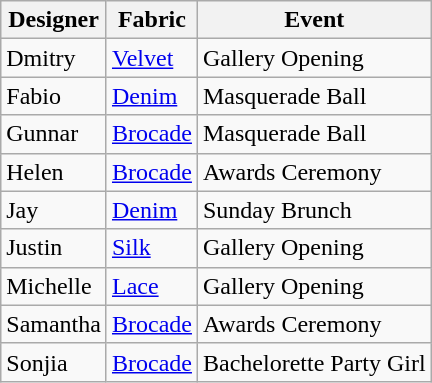<table class="wikitable">
<tr>
<th>Designer</th>
<th>Fabric</th>
<th>Event</th>
</tr>
<tr>
<td>Dmitry</td>
<td><a href='#'>Velvet</a></td>
<td>Gallery Opening</td>
</tr>
<tr>
<td>Fabio</td>
<td><a href='#'>Denim</a></td>
<td>Masquerade Ball</td>
</tr>
<tr>
<td>Gunnar</td>
<td><a href='#'>Brocade</a></td>
<td>Masquerade Ball</td>
</tr>
<tr>
<td>Helen</td>
<td><a href='#'>Brocade</a></td>
<td>Awards Ceremony</td>
</tr>
<tr>
<td>Jay</td>
<td><a href='#'>Denim</a></td>
<td>Sunday Brunch</td>
</tr>
<tr>
<td>Justin</td>
<td><a href='#'>Silk</a></td>
<td>Gallery Opening</td>
</tr>
<tr>
<td>Michelle</td>
<td><a href='#'>Lace</a></td>
<td>Gallery Opening</td>
</tr>
<tr>
<td>Samantha</td>
<td><a href='#'>Brocade</a></td>
<td>Awards Ceremony</td>
</tr>
<tr>
<td>Sonjia</td>
<td><a href='#'>Brocade</a></td>
<td>Bachelorette Party Girl</td>
</tr>
</table>
